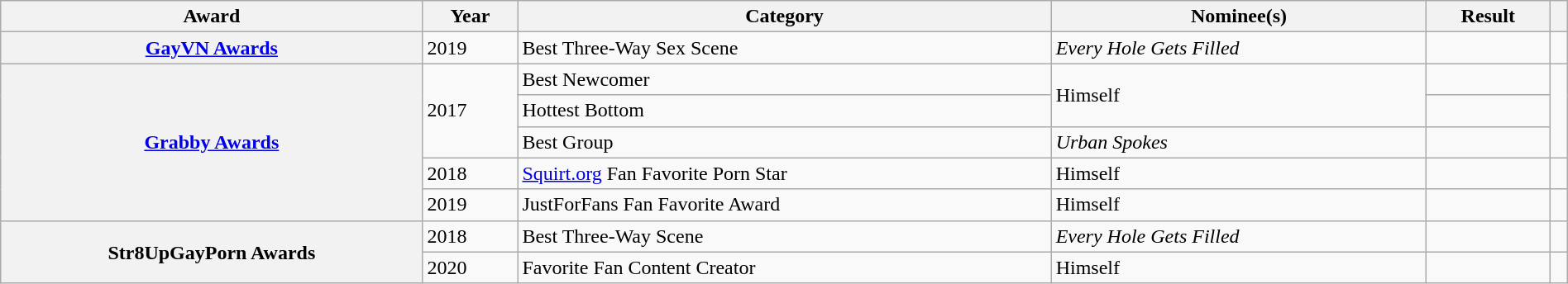<table class="wikitable sortable plainrowheaders" width=100%>
<tr>
<th scope="col">Award</th>
<th scope="col">Year</th>
<th scope="col">Category</th>
<th scope="col">Nominee(s)</th>
<th scope="col">Result</th>
<th scope="col" class="unsortable"></th>
</tr>
<tr>
<th scope="row"><a href='#'>GayVN Awards</a></th>
<td>2019</td>
<td>Best Three-Way Sex Scene</td>
<td><em>Every Hole Gets Filled</em></td>
<td></td>
<td></td>
</tr>
<tr>
<th scope="row" rowspan="5"><a href='#'>Grabby Awards</a></th>
<td rowspan="3">2017</td>
<td>Best Newcomer</td>
<td rowspan="2">Himself</td>
<td></td>
<td rowspan="3"></td>
</tr>
<tr>
<td>Hottest Bottom</td>
<td></td>
</tr>
<tr>
<td>Best Group</td>
<td><em>Urban Spokes</em></td>
<td></td>
</tr>
<tr>
<td>2018</td>
<td><a href='#'>Squirt.org</a> Fan Favorite Porn Star</td>
<td>Himself</td>
<td></td>
<td></td>
</tr>
<tr>
<td>2019</td>
<td>JustForFans Fan Favorite Award</td>
<td>Himself</td>
<td></td>
<td></td>
</tr>
<tr>
<th scope="row" rowspan="2">Str8UpGayPorn Awards</th>
<td>2018</td>
<td>Best Three-Way Scene</td>
<td><em>Every Hole Gets Filled</em></td>
<td></td>
<td></td>
</tr>
<tr>
<td>2020</td>
<td>Favorite Fan Content Creator</td>
<td>Himself</td>
<td></td>
<td></td>
</tr>
</table>
